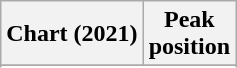<table class="wikitable sortable plainrowheaders" style="text-align:center">
<tr>
<th>Chart (2021)</th>
<th>Peak<br>position</th>
</tr>
<tr>
</tr>
<tr>
</tr>
</table>
